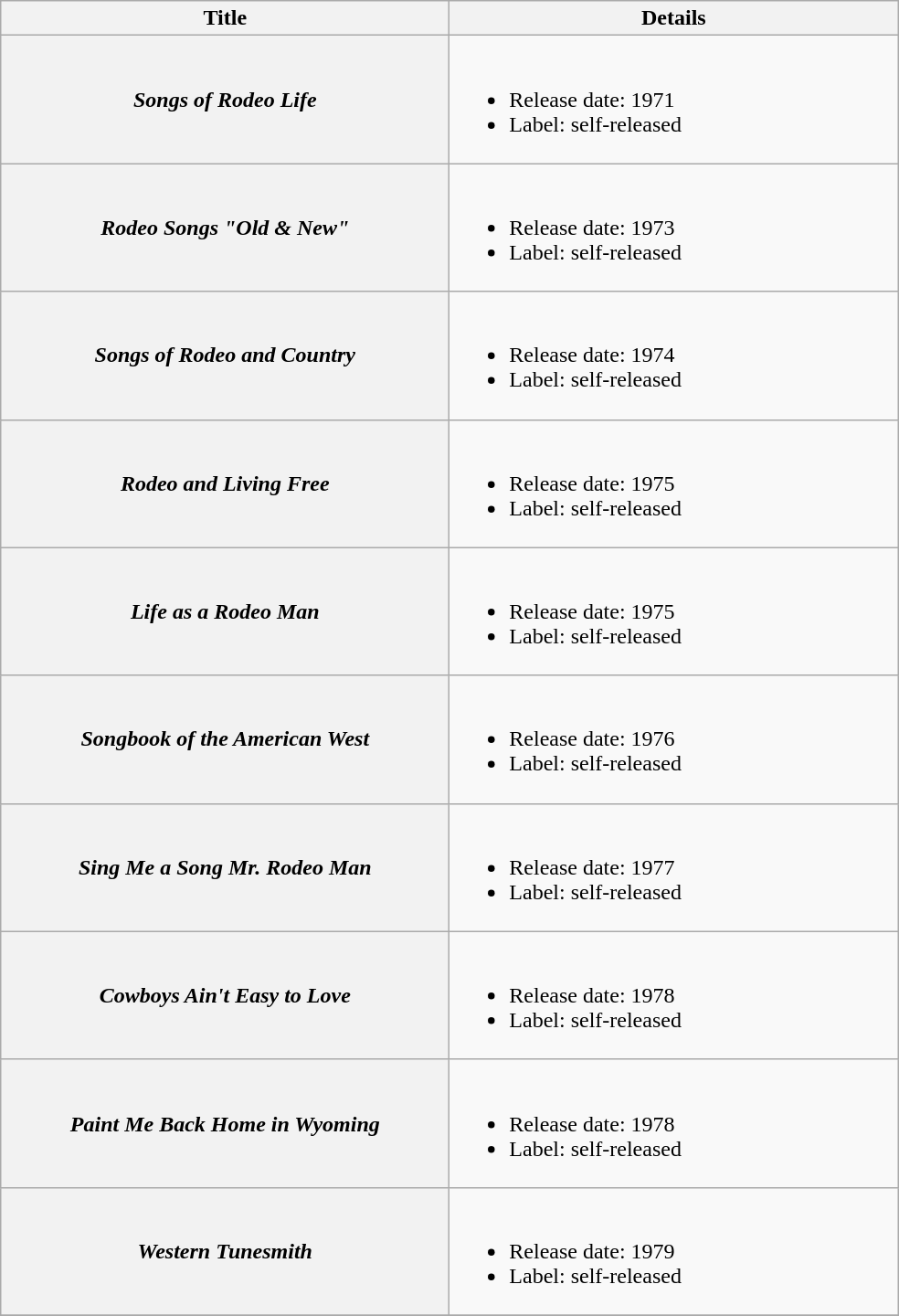<table class="wikitable plainrowheaders">
<tr>
<th style="width:20em;">Title</th>
<th style="width:20em;">Details</th>
</tr>
<tr>
<th scope="row"><em>Songs of Rodeo Life</em></th>
<td><br><ul><li>Release date: 1971</li><li>Label: self-released</li></ul></td>
</tr>
<tr>
<th scope="row"><em>Rodeo Songs "Old & New"</em></th>
<td><br><ul><li>Release date: 1973</li><li>Label: self-released</li></ul></td>
</tr>
<tr>
<th scope="row"><em>Songs of Rodeo and Country</em></th>
<td><br><ul><li>Release date: 1974</li><li>Label: self-released</li></ul></td>
</tr>
<tr>
<th scope="row"><em>Rodeo and Living Free</em></th>
<td><br><ul><li>Release date: 1975</li><li>Label: self-released</li></ul></td>
</tr>
<tr>
<th scope="row"><em>Life as a Rodeo Man</em></th>
<td><br><ul><li>Release date: 1975</li><li>Label: self-released</li></ul></td>
</tr>
<tr>
<th scope="row"><em>Songbook of the American West</em></th>
<td><br><ul><li>Release date: 1976</li><li>Label: self-released</li></ul></td>
</tr>
<tr>
<th scope="row"><em>Sing Me a Song Mr. Rodeo Man</em></th>
<td><br><ul><li>Release date: 1977</li><li>Label: self-released</li></ul></td>
</tr>
<tr>
<th scope="row"><em>Cowboys Ain't Easy to Love</em></th>
<td><br><ul><li>Release date: 1978</li><li>Label: self-released</li></ul></td>
</tr>
<tr>
<th scope="row"><em>Paint Me Back Home in Wyoming</em></th>
<td><br><ul><li>Release date: 1978</li><li>Label: self-released</li></ul></td>
</tr>
<tr>
<th scope="row"><em>Western Tunesmith</em></th>
<td><br><ul><li>Release date: 1979</li><li>Label: self-released</li></ul></td>
</tr>
<tr>
</tr>
</table>
